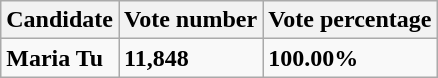<table class="wikitable">
<tr>
<th>Candidate</th>
<th>Vote number</th>
<th>Vote percentage</th>
</tr>
<tr>
<td><strong>Maria Tu</strong></td>
<td><strong>11,848</strong></td>
<td><strong>100.00%</strong></td>
</tr>
</table>
